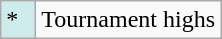<table class="wikitable">
<tr>
<td style="background:#CFECEC; width:1em">*</td>
<td>Tournament highs</td>
</tr>
</table>
